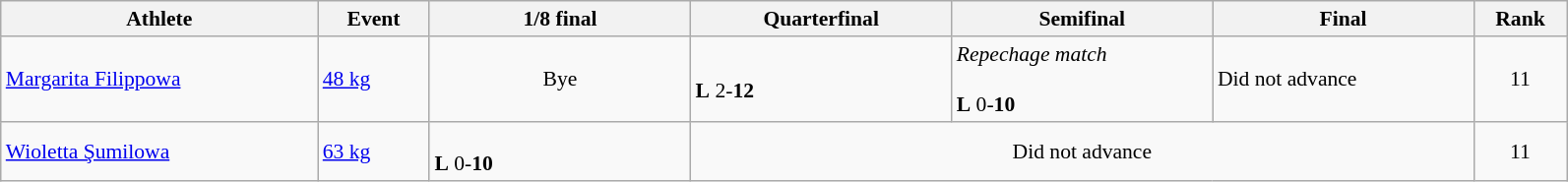<table class="wikitable" width="84%" style="text-align:left; font-size:90%">
<tr>
<th width="17%">Athlete</th>
<th width="6%">Event</th>
<th width="14%">1/8 final</th>
<th width="14%">Quarterfinal</th>
<th width="14%">Semifinal</th>
<th width="14%">Final</th>
<th width="5%">Rank</th>
</tr>
<tr>
<td><a href='#'>Margarita Filippowa</a></td>
<td><a href='#'>48 kg</a></td>
<td align=center>Bye</td>
<td><br><strong>L</strong> 2-<strong>12</strong></td>
<td><em> Repechage match</em><br><br><strong>L</strong> 0-<strong>10</strong></td>
<td>Did not advance</td>
<td align=center>11</td>
</tr>
<tr>
<td><a href='#'>Wioletta Şumilowa</a></td>
<td><a href='#'>63 kg</a></td>
<td><br><strong>L</strong> 0-<strong>10</strong></td>
<td align=center colspan=3>Did not advance</td>
<td align=center>11</td>
</tr>
</table>
